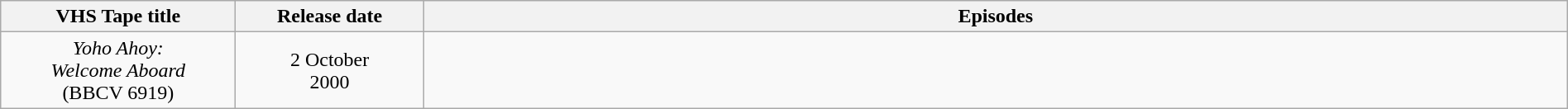<table class="wikitable" style="text-align:center; width:100%;">
<tr>
<th style="width:15%;">VHS Tape title</th>
<th Style="width:12%;">Release date</th>
<th>Episodes</th>
</tr>
<tr>
<td><em>Yoho Ahoy:<br>Welcome Aboard</em><br>(BBCV 6919)</td>
<td "align:center;">2 October<br>2000</td>
<td "align:center;"></td>
</tr>
</table>
